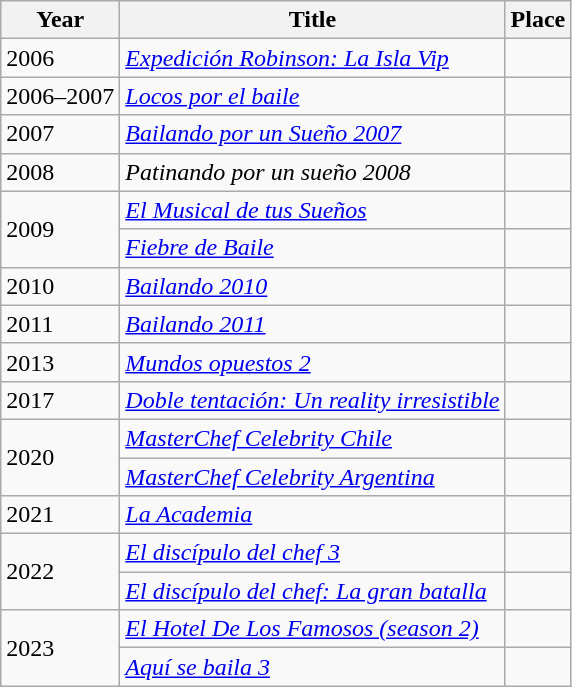<table class="wikitable">
<tr>
<th>Year</th>
<th>Title</th>
<th>Place</th>
</tr>
<tr>
<td>2006</td>
<td><em><a href='#'>Expedición Robinson: La Isla Vip</a></em></td>
<td></td>
</tr>
<tr>
<td>2006–2007</td>
<td><em><a href='#'>Locos por el baile</a></em></td>
<td></td>
</tr>
<tr>
<td>2007</td>
<td><em><a href='#'>Bailando por un Sueño 2007</a></em></td>
<td></td>
</tr>
<tr>
<td>2008</td>
<td><em>Patinando por un sueño 2008</em></td>
<td></td>
</tr>
<tr>
<td rowspan="2">2009</td>
<td><em><a href='#'>El Musical de tus Sueños</a></em></td>
<td></td>
</tr>
<tr>
<td><em><a href='#'>Fiebre de Baile</a></em></td>
<td></td>
</tr>
<tr>
<td>2010</td>
<td><em><a href='#'>Bailando 2010</a></em></td>
<td></td>
</tr>
<tr>
<td>2011</td>
<td><em><a href='#'>Bailando 2011</a></em></td>
<td></td>
</tr>
<tr>
<td>2013</td>
<td><em><a href='#'>Mundos opuestos 2</a></em></td>
<td></td>
</tr>
<tr>
<td>2017</td>
<td><em><a href='#'>Doble tentación: Un reality irresistible</a></em></td>
<td></td>
</tr>
<tr>
<td rowspan="2">2020</td>
<td><em><a href='#'>MasterChef Celebrity Chile</a></em></td>
<td></td>
</tr>
<tr>
<td><em><a href='#'>MasterChef Celebrity Argentina</a></em></td>
<td></td>
</tr>
<tr>
<td>2021</td>
<td><em><a href='#'>La Academia</a></em></td>
<td></td>
</tr>
<tr>
<td rowspan="2">2022</td>
<td><em><a href='#'>El discípulo del chef 3</a></em></td>
<td></td>
</tr>
<tr>
<td><em><a href='#'>El discípulo del chef: La gran batalla</a></em></td>
<td></td>
</tr>
<tr>
<td rowspan="2">2023</td>
<td><em><a href='#'>El Hotel De Los Famosos (season 2)</a></em></td>
<td></td>
</tr>
<tr>
<td><em><a href='#'>Aquí se baila 3</a></em></td>
<td></td>
</tr>
</table>
